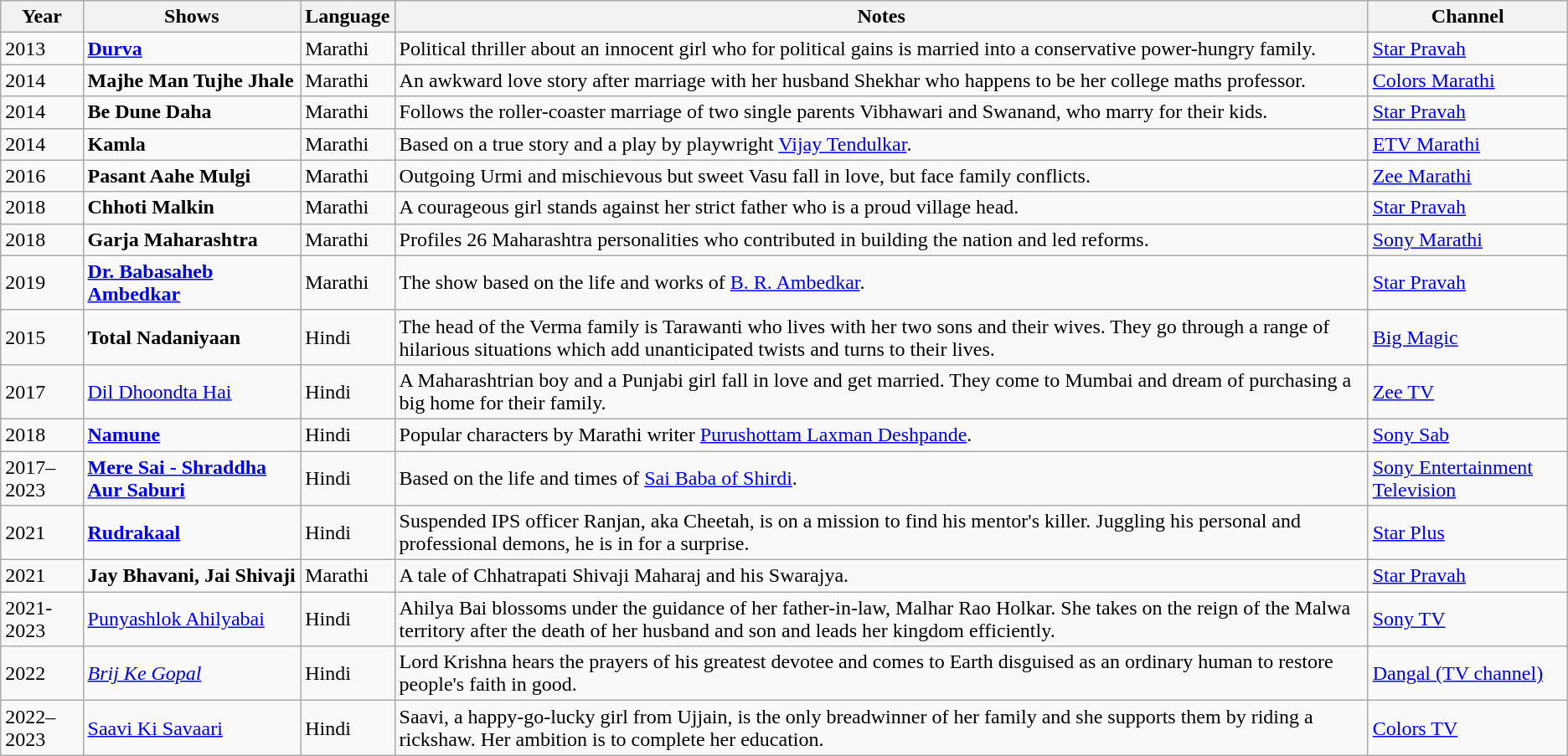<table class="wikitable">
<tr>
<th>Year</th>
<th>Shows</th>
<th>Language</th>
<th>Notes</th>
<th>Channel</th>
</tr>
<tr>
<td>2013</td>
<td><strong><a href='#'>Durva</a></strong></td>
<td>Marathi</td>
<td>Political thriller about an innocent girl who for political gains is married into a conservative power-hungry family. </td>
<td><a href='#'>Star Pravah</a></td>
</tr>
<tr>
<td>2014</td>
<td><strong>Majhe Man Tujhe Jhale</strong></td>
<td>Marathi</td>
<td>An awkward love story after marriage with her husband Shekhar who happens to be her college maths professor. </td>
<td><a href='#'>Colors Marathi</a></td>
</tr>
<tr>
<td>2014</td>
<td><strong>Be Dune Daha</strong></td>
<td>Marathi</td>
<td>Follows the roller-coaster marriage of two single parents Vibhawari and Swanand, who marry for their kids. </td>
<td><a href='#'>Star Pravah</a></td>
</tr>
<tr>
<td>2014</td>
<td><strong>Kamla</strong></td>
<td>Marathi</td>
<td>Based on a true story and a play by playwright <a href='#'>Vijay Tendulkar</a>. </td>
<td><a href='#'>ETV Marathi</a></td>
</tr>
<tr>
<td>2016</td>
<td><strong>Pasant Aahe Mulgi</strong></td>
<td>Marathi</td>
<td>Outgoing Urmi and mischievous but sweet Vasu fall in love, but face family conflicts. </td>
<td><a href='#'>Zee Marathi</a></td>
</tr>
<tr>
<td>2018</td>
<td><strong>Chhoti Malkin</strong></td>
<td>Marathi</td>
<td>A courageous girl stands against her strict father who is a proud village head. </td>
<td><a href='#'>Star Pravah</a></td>
</tr>
<tr>
<td>2018</td>
<td><strong>Garja Maharashtra</strong></td>
<td>Marathi</td>
<td>Profiles 26 Maharashtra personalities who contributed in building the nation and led reforms. </td>
<td><a href='#'>Sony Marathi</a></td>
</tr>
<tr>
<td>2019</td>
<td><strong><a href='#'>Dr. Babasaheb Ambedkar</a></strong></td>
<td>Marathi</td>
<td>The show based on the life and works of <a href='#'>B. R. Ambedkar</a>.</td>
<td><a href='#'>Star Pravah</a></td>
</tr>
<tr>
<td>2015</td>
<td><strong>Total Nadaniyaan</strong></td>
<td>Hindi</td>
<td>The head of the Verma family is Tarawanti who lives with her two sons and their wives. They go through a range of hilarious situations which add unanticipated twists and turns to their lives. </td>
<td><a href='#'>Big Magic</a></td>
</tr>
<tr>
<td>2017</td>
<td><a href='#'>Dil Dhoondta Hai</a></td>
<td>Hindi</td>
<td>A Maharashtrian boy and a Punjabi girl fall in love and get married. They come to Mumbai and dream of purchasing a big home for their family. </td>
<td><a href='#'>Zee TV</a></td>
</tr>
<tr>
<td>2018</td>
<td><strong><a href='#'>Namune</a></strong></td>
<td>Hindi</td>
<td>Popular characters by Marathi writer <a href='#'>Purushottam Laxman Deshpande</a>.</td>
<td><a href='#'>Sony Sab</a></td>
</tr>
<tr>
<td>2017–2023</td>
<td><strong><a href='#'>Mere Sai - Shraddha Aur Saburi</a></strong></td>
<td>Hindi</td>
<td>Based on the life and times of <a href='#'>Sai Baba of Shirdi</a>.</td>
<td><a href='#'>Sony Entertainment Television</a></td>
</tr>
<tr>
<td>2021</td>
<td><strong><a href='#'>Rudrakaal</a></strong></td>
<td>Hindi</td>
<td>Suspended IPS officer Ranjan, aka Cheetah, is on a mission to find his mentor's killer. Juggling his personal and professional demons, he is in for a surprise. </td>
<td><a href='#'>Star Plus</a></td>
</tr>
<tr>
<td>2021</td>
<td><strong>Jay Bhavani, Jai Shivaji</strong></td>
<td>Marathi</td>
<td>A tale of Chhatrapati Shivaji Maharaj and his Swarajya. </td>
<td><a href='#'>Star Pravah</a></td>
</tr>
<tr>
<td>2021-2023</td>
<td><a href='#'>Punyashlok Ahilyabai</a></td>
<td>Hindi</td>
<td>Ahilya Bai blossoms under the guidance of her father-in-law, Malhar Rao Holkar. She takes on the reign of the Malwa territory after the death of her husband and son and leads her kingdom efficiently.</td>
<td><a href='#'>Sony TV</a></td>
</tr>
<tr>
<td>2022</td>
<td><em><a href='#'>Brij Ke Gopal</a></em></td>
<td>Hindi</td>
<td>Lord Krishna hears the prayers of his greatest devotee and comes to Earth disguised as an ordinary human to restore people's faith in good. </td>
<td><a href='#'>Dangal (TV channel)</a></td>
</tr>
<tr>
<td>2022–2023</td>
<td><a href='#'>Saavi Ki Savaari</a></td>
<td>Hindi</td>
<td>Saavi, a happy-go-lucky girl from Ujjain, is the only breadwinner of her family and she supports them by riding a rickshaw. Her ambition is to complete her education. </td>
<td><a href='#'>Colors TV</a></td>
</tr>
</table>
